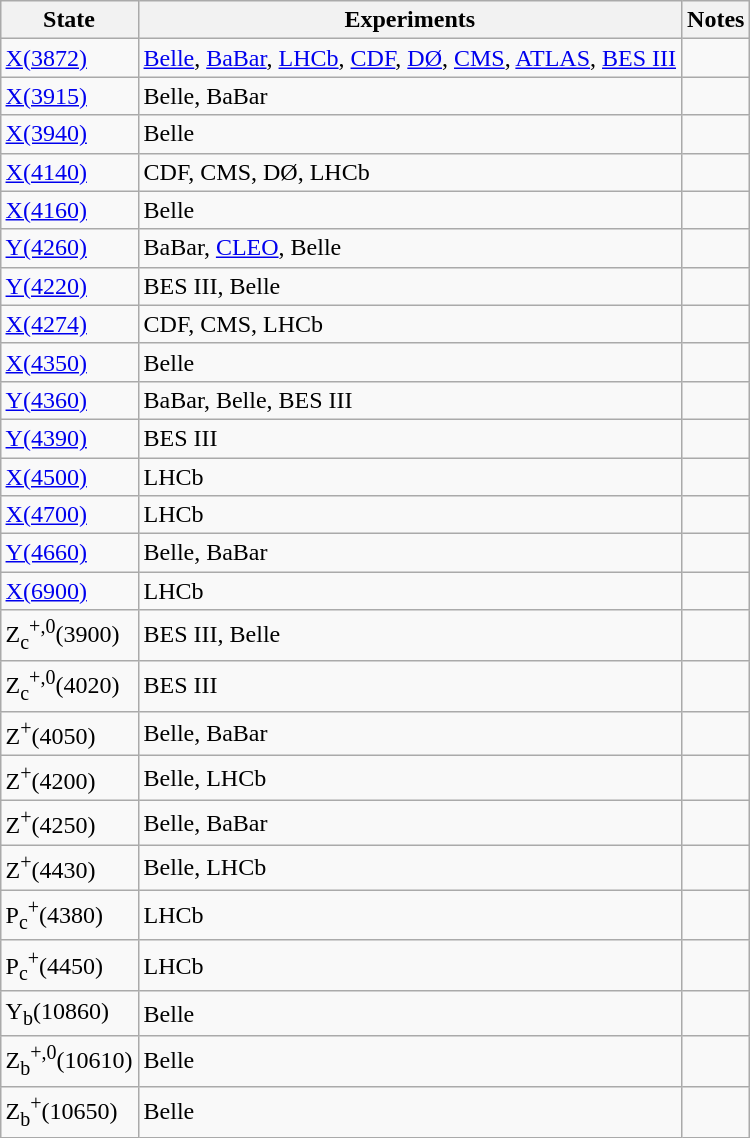<table class="wikitable" style="margin-left: auto; margin-right: auto; border: none;">
<tr>
<th>State</th>
<th>Experiments</th>
<th>Notes</th>
</tr>
<tr>
<td><a href='#'>X(3872)</a></td>
<td><a href='#'>Belle</a>, <a href='#'>BaBar</a>, <a href='#'>LHCb</a>, <a href='#'>CDF</a>, <a href='#'>DØ</a>, <a href='#'>CMS</a>, <a href='#'>ATLAS</a>, <a href='#'>BES III</a></td>
<td></td>
</tr>
<tr>
<td><a href='#'>X(3915)</a></td>
<td>Belle, BaBar</td>
<td></td>
</tr>
<tr>
<td><a href='#'>X(3940)</a></td>
<td>Belle</td>
<td></td>
</tr>
<tr>
<td><a href='#'>X(4140)</a></td>
<td>CDF, CMS, DØ, LHCb</td>
<td></td>
</tr>
<tr>
<td><a href='#'>X(4160)</a></td>
<td>Belle</td>
<td></td>
</tr>
<tr>
<td><a href='#'>Y(4260)</a></td>
<td>BaBar, <a href='#'>CLEO</a>, Belle</td>
<td></td>
</tr>
<tr>
<td><a href='#'>Y(4220)</a></td>
<td>BES III, Belle</td>
<td></td>
</tr>
<tr>
<td><a href='#'>X(4274)</a></td>
<td>CDF, CMS, LHCb</td>
<td></td>
</tr>
<tr>
<td><a href='#'>X(4350)</a></td>
<td>Belle</td>
<td></td>
</tr>
<tr>
<td><a href='#'>Y(4360)</a></td>
<td>BaBar, Belle, BES III</td>
<td></td>
</tr>
<tr>
<td><a href='#'>Y(4390)</a></td>
<td>BES III</td>
<td></td>
</tr>
<tr>
<td><a href='#'>X(4500)</a></td>
<td>LHCb</td>
<td></td>
</tr>
<tr>
<td><a href='#'>X(4700)</a></td>
<td>LHCb</td>
<td></td>
</tr>
<tr>
<td><a href='#'>Y(4660)</a></td>
<td>Belle, BaBar</td>
<td></td>
</tr>
<tr>
<td><a href='#'>X(6900)</a></td>
<td>LHCb</td>
<td></td>
</tr>
<tr>
<td>Z<sub>c</sub><sup>+,0</sup>(3900)</td>
<td>BES III, Belle</td>
<td></td>
</tr>
<tr>
<td>Z<sub>c</sub><sup>+,0</sup>(4020)</td>
<td>BES III</td>
<td></td>
</tr>
<tr>
<td>Z<sup>+</sup>(4050)</td>
<td>Belle, BaBar</td>
<td></td>
</tr>
<tr>
<td>Z<sup>+</sup>(4200)</td>
<td>Belle, LHCb</td>
<td></td>
</tr>
<tr>
<td>Z<sup>+</sup>(4250)</td>
<td>Belle, BaBar</td>
<td></td>
</tr>
<tr>
<td>Z<sup>+</sup>(4430)</td>
<td>Belle, LHCb</td>
<td></td>
</tr>
<tr>
<td>P<sub>c</sub><sup>+</sup>(4380)</td>
<td>LHCb</td>
<td></td>
</tr>
<tr>
<td>P<sub>c</sub><sup>+</sup>(4450)</td>
<td>LHCb</td>
<td></td>
</tr>
<tr>
<td>Y<sub>b</sub>(10860)</td>
<td>Belle</td>
<td></td>
</tr>
<tr>
<td>Z<sub>b</sub><sup>+,0</sup>(10610)</td>
<td>Belle</td>
<td></td>
</tr>
<tr>
<td>Z<sub>b</sub><sup>+</sup>(10650)</td>
<td>Belle</td>
<td></td>
</tr>
</table>
